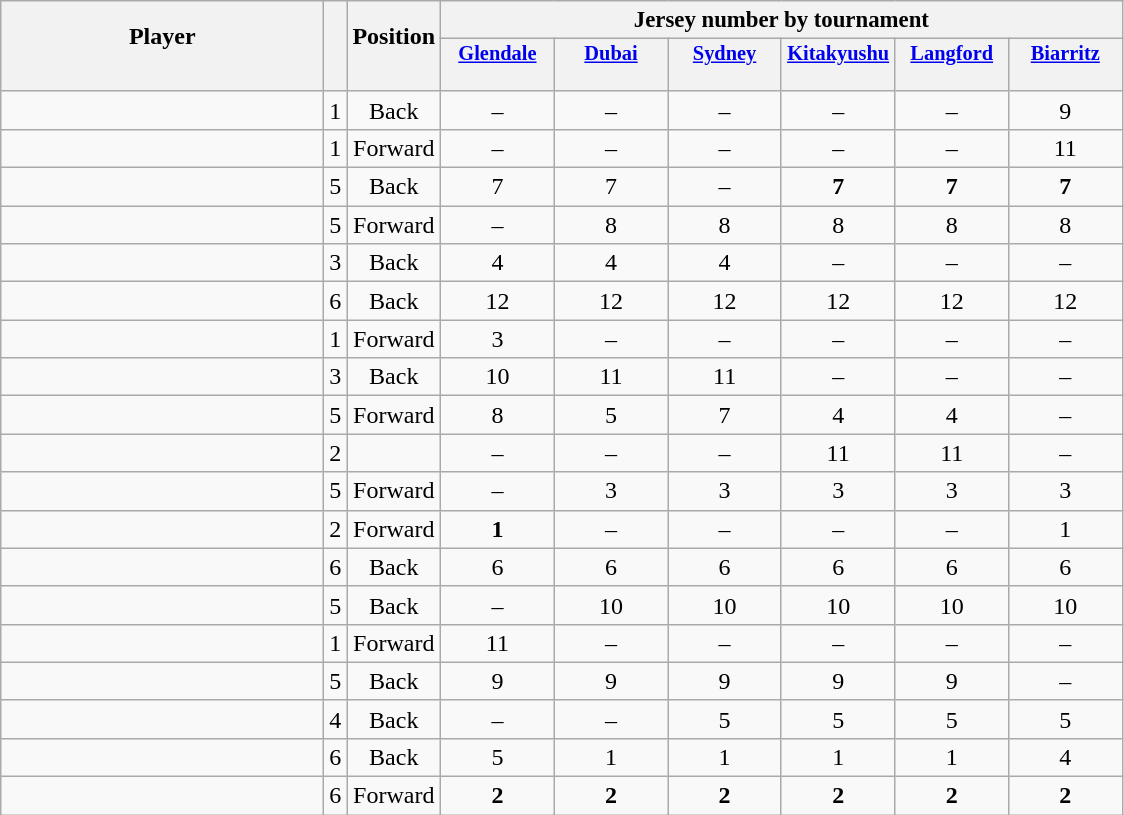<table class="wikitable sortable" style="text-align:center;">
<tr>
<th rowspan=2 style="border-bottom:0px; width:13em;">Player</th>
<th rowspan=2 style="border-bottom:0px;"></th>
<th rowspan=2 style="border-bottom:0px;">Position</th>
<th colspan=6 style="font-size:95%;">Jersey number by tournament</th>
</tr>
<tr>
<th style="vertical-align:top; width:5.2em; border-bottom:0; padding:2px; font-size:85%;"><a href='#'>Glendale</a></th>
<th style="vertical-align:top; width:5.2em; border-bottom:0; padding:2px; font-size:85%;"><a href='#'>Dubai</a></th>
<th style="vertical-align:top; width:5.2em; border-bottom:0; padding:2px; font-size:85%;"><a href='#'>Sydney</a></th>
<th style="vertical-align:top; width:5.2em; border-bottom:0; padding:2px; font-size:85%;"><a href='#'>Kitakyushu</a></th>
<th style="vertical-align:top; width:5.2em; border-bottom:0; padding:2px; font-size:85%;"><a href='#'>Langford</a></th>
<th style="vertical-align:top; width:5.2em; border-bottom:0; padding:2px; font-size:85%;"><a href='#'>Biarritz</a></th>
</tr>
<tr style="line-height:8px;">
<th style="border-top:0;"> </th>
<th style="border-top:0;"></th>
<th style="border-top:0;"></th>
<th data-sort-type="number" style="border-top:0;"></th>
<th data-sort-type="number" style="border-top:0;"></th>
<th data-sort-type="number" style="border-top:0;"></th>
<th data-sort-type="number" style="border-top:0;"></th>
<th data-sort-type="number" style="border-top:0;"></th>
<th data-sort-type="number" style="border-top:0;"></th>
</tr>
<tr>
<td align=left></td>
<td>1</td>
<td>Back</td>
<td>–</td>
<td>–</td>
<td>–</td>
<td>–</td>
<td>–</td>
<td>9</td>
</tr>
<tr>
<td align=left></td>
<td>1</td>
<td>Forward</td>
<td>–</td>
<td>–</td>
<td>–</td>
<td>–</td>
<td>–</td>
<td>11</td>
</tr>
<tr>
<td align=left></td>
<td>5</td>
<td>Back</td>
<td>7</td>
<td>7</td>
<td>–</td>
<td><strong>7</strong></td>
<td><strong>7</strong></td>
<td><strong>7</strong></td>
</tr>
<tr>
<td align=left></td>
<td>5</td>
<td>Forward</td>
<td>–</td>
<td>8</td>
<td>8</td>
<td>8</td>
<td>8</td>
<td>8</td>
</tr>
<tr>
<td align=left></td>
<td>3</td>
<td>Back</td>
<td>4</td>
<td>4</td>
<td>4</td>
<td>–</td>
<td>–</td>
<td>–</td>
</tr>
<tr>
<td align=left></td>
<td>6</td>
<td>Back</td>
<td>12</td>
<td>12</td>
<td>12</td>
<td>12</td>
<td>12</td>
<td>12</td>
</tr>
<tr>
<td align=left></td>
<td>1</td>
<td>Forward</td>
<td>3</td>
<td>–</td>
<td>–</td>
<td>–</td>
<td>–</td>
<td>–</td>
</tr>
<tr>
<td align=left></td>
<td>3</td>
<td>Back</td>
<td>10</td>
<td>11</td>
<td>11</td>
<td>–</td>
<td>–</td>
<td>–</td>
</tr>
<tr>
<td align=left></td>
<td>5</td>
<td>Forward</td>
<td>8</td>
<td>5</td>
<td>7</td>
<td>4</td>
<td>4</td>
<td>–</td>
</tr>
<tr>
<td align=left></td>
<td>2</td>
<td></td>
<td>–</td>
<td>–</td>
<td>–</td>
<td>11</td>
<td>11</td>
<td>–</td>
</tr>
<tr>
<td align=left></td>
<td>5</td>
<td>Forward</td>
<td>–</td>
<td>3</td>
<td>3</td>
<td>3</td>
<td>3</td>
<td>3</td>
</tr>
<tr>
<td align=left></td>
<td>2</td>
<td>Forward</td>
<td><strong>1</strong></td>
<td>–</td>
<td>–</td>
<td>–</td>
<td>–</td>
<td>1</td>
</tr>
<tr>
<td align=left></td>
<td>6</td>
<td>Back</td>
<td>6</td>
<td>6</td>
<td>6</td>
<td>6</td>
<td>6</td>
<td>6</td>
</tr>
<tr>
<td align=left></td>
<td>5</td>
<td>Back</td>
<td>–</td>
<td>10</td>
<td>10</td>
<td>10</td>
<td>10</td>
<td>10</td>
</tr>
<tr>
<td align=left></td>
<td>1</td>
<td>Forward</td>
<td>11</td>
<td>–</td>
<td>–</td>
<td>–</td>
<td>–</td>
<td>–</td>
</tr>
<tr>
<td align=left></td>
<td>5</td>
<td>Back</td>
<td>9</td>
<td>9</td>
<td>9</td>
<td>9</td>
<td>9</td>
<td>–</td>
</tr>
<tr>
<td align=left></td>
<td>4</td>
<td>Back</td>
<td>–</td>
<td>–</td>
<td>5</td>
<td>5</td>
<td>5</td>
<td>5</td>
</tr>
<tr>
<td align=left></td>
<td>6</td>
<td>Back</td>
<td>5</td>
<td>1</td>
<td>1</td>
<td>1</td>
<td>1</td>
<td>4</td>
</tr>
<tr>
<td align=left></td>
<td>6</td>
<td>Forward</td>
<td><strong>2</strong></td>
<td><strong>2</strong></td>
<td><strong>2</strong></td>
<td><strong>2</strong></td>
<td><strong>2</strong></td>
<td><strong>2</strong></td>
</tr>
</table>
